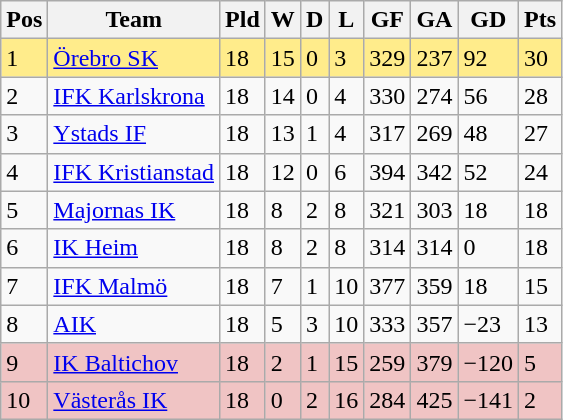<table class="wikitable">
<tr>
<th><span>Pos</span></th>
<th>Team</th>
<th><span>Pld</span></th>
<th><span>W</span></th>
<th><span>D</span></th>
<th><span>L</span></th>
<th><span>GF</span></th>
<th><span>GA</span></th>
<th><span>GD</span></th>
<th><span>Pts</span></th>
</tr>
<tr style="background:#ffec8b">
<td>1</td>
<td><a href='#'>Örebro SK</a></td>
<td>18</td>
<td>15</td>
<td>0</td>
<td>3</td>
<td>329</td>
<td>237</td>
<td>92</td>
<td>30</td>
</tr>
<tr>
<td>2</td>
<td><a href='#'>IFK Karlskrona</a></td>
<td>18</td>
<td>14</td>
<td>0</td>
<td>4</td>
<td>330</td>
<td>274</td>
<td>56</td>
<td>28</td>
</tr>
<tr>
<td>3</td>
<td><a href='#'>Ystads IF</a></td>
<td>18</td>
<td>13</td>
<td>1</td>
<td>4</td>
<td>317</td>
<td>269</td>
<td>48</td>
<td>27</td>
</tr>
<tr>
<td>4</td>
<td><a href='#'>IFK Kristianstad</a></td>
<td>18</td>
<td>12</td>
<td>0</td>
<td>6</td>
<td>394</td>
<td>342</td>
<td>52</td>
<td>24</td>
</tr>
<tr>
<td>5</td>
<td><a href='#'>Majornas IK</a></td>
<td>18</td>
<td>8</td>
<td>2</td>
<td>8</td>
<td>321</td>
<td>303</td>
<td>18</td>
<td>18</td>
</tr>
<tr>
<td>6</td>
<td><a href='#'>IK Heim</a></td>
<td>18</td>
<td>8</td>
<td>2</td>
<td>8</td>
<td>314</td>
<td>314</td>
<td>0</td>
<td>18</td>
</tr>
<tr>
<td>7</td>
<td><a href='#'>IFK Malmö</a></td>
<td>18</td>
<td>7</td>
<td>1</td>
<td>10</td>
<td>377</td>
<td>359</td>
<td>18</td>
<td>15</td>
</tr>
<tr>
<td>8</td>
<td><a href='#'>AIK</a></td>
<td>18</td>
<td>5</td>
<td>3</td>
<td>10</td>
<td>333</td>
<td>357</td>
<td>−23</td>
<td>13</td>
</tr>
<tr align="left" style="background:#f0c4c4;">
<td>9</td>
<td><a href='#'>IK Baltichov</a></td>
<td>18</td>
<td>2</td>
<td>1</td>
<td>15</td>
<td>259</td>
<td>379</td>
<td>−120</td>
<td>5</td>
</tr>
<tr align="left" style="background:#f0c4c4;">
<td>10</td>
<td><a href='#'>Västerås IK</a></td>
<td>18</td>
<td>0</td>
<td>2</td>
<td>16</td>
<td>284</td>
<td>425</td>
<td>−141</td>
<td>2</td>
</tr>
</table>
